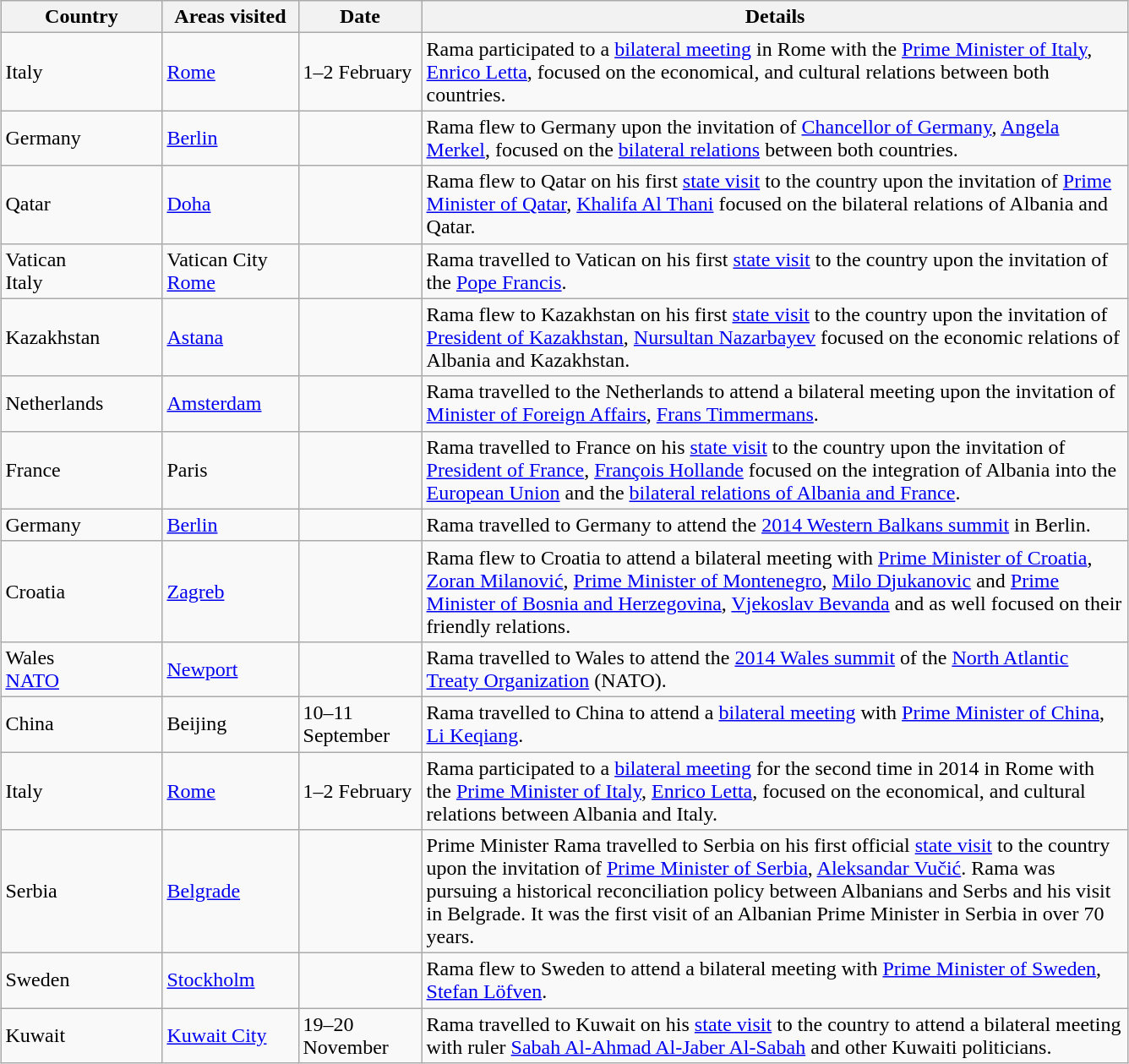<table class="wikitable sortable outercollapse" style="margin: 1em auto 1em auto">
<tr>
<th width=120>Country</th>
<th width=100>Areas visited</th>
<th width=90>Date</th>
<th width=550>Details</th>
</tr>
<tr>
<td> Italy</td>
<td><a href='#'>Rome</a></td>
<td>1–2 February</td>
<td>Rama participated to a <a href='#'>bilateral meeting</a> in Rome with the <a href='#'>Prime Minister of Italy</a>, <a href='#'>Enrico Letta</a>, focused on the economical, and cultural relations between both countries.</td>
</tr>
<tr>
<td> Germany</td>
<td><a href='#'>Berlin</a></td>
<td></td>
<td>Rama flew to Germany upon the invitation of <a href='#'>Chancellor of Germany</a>, <a href='#'>Angela Merkel</a>, focused on the <a href='#'>bilateral relations</a> between both countries.</td>
</tr>
<tr>
<td> Qatar</td>
<td><a href='#'>Doha</a></td>
<td></td>
<td>Rama flew to Qatar on his first <a href='#'>state visit</a> to the country upon the invitation of <a href='#'>Prime Minister of Qatar</a>, <a href='#'>Khalifa Al Thani</a> focused on the bilateral relations of Albania and Qatar.</td>
</tr>
<tr>
<td> Vatican <br>  Italy</td>
<td>Vatican City <br> <a href='#'>Rome</a></td>
<td></td>
<td>Rama travelled to Vatican on his first <a href='#'>state visit</a> to the country upon the invitation of the <a href='#'>Pope Francis</a>.</td>
</tr>
<tr>
<td> Kazakhstan</td>
<td><a href='#'>Astana</a></td>
<td></td>
<td>Rama flew to Kazakhstan on his first <a href='#'>state visit</a> to the country upon the invitation of <a href='#'>President of Kazakhstan</a>, <a href='#'>Nursultan Nazarbayev</a> focused on the economic relations of Albania and Kazakhstan.</td>
</tr>
<tr>
<td> Netherlands</td>
<td><a href='#'>Amsterdam</a></td>
<td></td>
<td>Rama travelled to the Netherlands to attend a bilateral meeting upon the invitation of <a href='#'>Minister of Foreign Affairs</a>, <a href='#'>Frans Timmermans</a>.</td>
</tr>
<tr>
<td> France</td>
<td>Paris</td>
<td></td>
<td>Rama travelled to France on his <a href='#'>state visit</a> to the country upon the invitation of <a href='#'>President of France</a>, <a href='#'>François Hollande</a> focused on the integration of Albania into the <a href='#'>European Union</a> and the <a href='#'>bilateral relations of Albania and France</a>.</td>
</tr>
<tr>
<td> Germany</td>
<td><a href='#'>Berlin</a></td>
<td></td>
<td>Rama travelled to Germany to attend the <a href='#'>2014 Western Balkans summit</a> in Berlin.</td>
</tr>
<tr>
<td> Croatia</td>
<td><a href='#'>Zagreb</a></td>
<td></td>
<td>Rama flew to Croatia to attend a bilateral meeting with <a href='#'>Prime Minister of Croatia</a>, <a href='#'>Zoran Milanović</a>, <a href='#'>Prime Minister of Montenegro</a>, <a href='#'>Milo Djukanovic</a> and <a href='#'>Prime Minister of Bosnia and Herzegovina</a>, <a href='#'>Vjekoslav Bevanda</a> and as well focused on their friendly relations.</td>
</tr>
<tr>
<td> Wales <br>  <a href='#'>NATO</a></td>
<td><a href='#'>Newport</a></td>
<td></td>
<td>Rama travelled to Wales to attend the <a href='#'>2014 Wales summit</a> of the <a href='#'>North Atlantic Treaty Organization</a> (NATO).</td>
</tr>
<tr>
<td> China</td>
<td>Beijing</td>
<td>10–11 September</td>
<td>Rama travelled to China to attend a <a href='#'>bilateral meeting</a> with <a href='#'>Prime Minister of China</a>, <a href='#'>Li Keqiang</a>.</td>
</tr>
<tr>
<td> Italy</td>
<td><a href='#'>Rome</a></td>
<td>1–2 February</td>
<td>Rama participated to a <a href='#'>bilateral meeting</a> for the second time in 2014 in Rome with the <a href='#'>Prime Minister of Italy</a>, <a href='#'>Enrico Letta</a>, focused on the economical, and cultural relations between Albania and Italy.</td>
</tr>
<tr>
<td> Serbia</td>
<td><a href='#'>Belgrade</a></td>
<td></td>
<td>Prime Minister Rama travelled to Serbia on his first official <a href='#'>state visit</a> to the country upon the invitation of <a href='#'>Prime Minister of Serbia</a>, <a href='#'>Aleksandar Vučić</a>. Rama was pursuing a historical reconciliation policy between Albanians and Serbs and his visit in Belgrade. It was the first visit of an Albanian Prime Minister in Serbia in over 70 years.</td>
</tr>
<tr>
<td> Sweden</td>
<td><a href='#'>Stockholm</a></td>
<td></td>
<td>Rama flew to Sweden to attend a bilateral meeting with <a href='#'>Prime Minister of Sweden</a>, <a href='#'>Stefan Löfven</a>.</td>
</tr>
<tr>
<td> Kuwait</td>
<td><a href='#'>Kuwait City</a></td>
<td>19–20 November</td>
<td>Rama travelled to Kuwait on his <a href='#'>state visit</a> to the country to attend a bilateral meeting with ruler <a href='#'>Sabah Al-Ahmad Al-Jaber Al-Sabah</a> and other Kuwaiti politicians.</td>
</tr>
</table>
